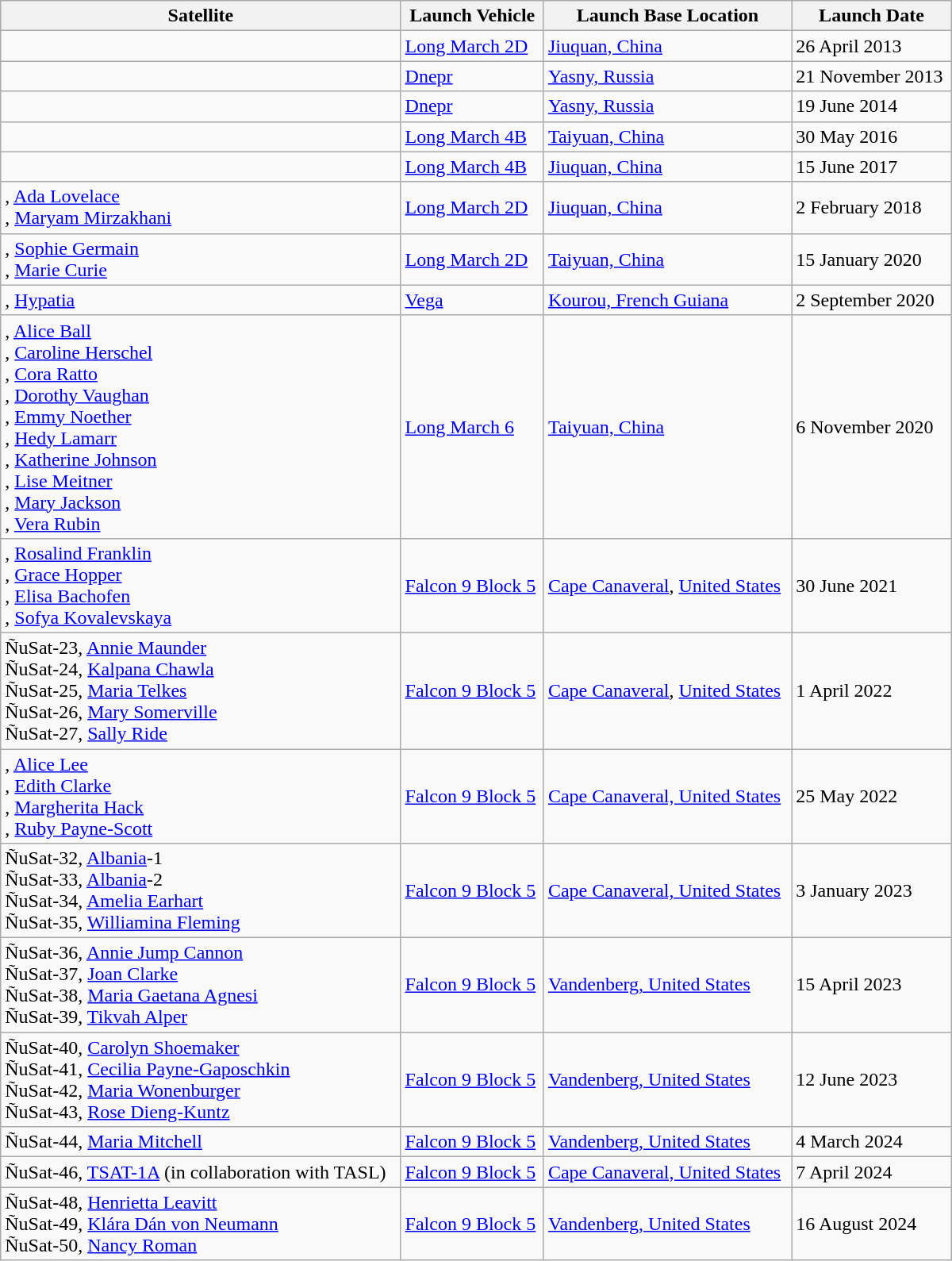<table class="wikitable" style="width:800px">
<tr>
<th>Satellite</th>
<th>Launch Vehicle</th>
<th>Launch Base Location</th>
<th>Launch Date</th>
</tr>
<tr>
<td></td>
<td><a href='#'>Long March 2D</a></td>
<td><a href='#'>Jiuquan, China</a></td>
<td>26 April 2013</td>
</tr>
<tr>
<td></td>
<td><a href='#'>Dnepr</a></td>
<td><a href='#'>Yasny, Russia</a></td>
<td>21 November 2013</td>
</tr>
<tr>
<td></td>
<td><a href='#'>Dnepr</a></td>
<td><a href='#'>Yasny, Russia</a></td>
<td>19 June 2014</td>
</tr>
<tr>
<td><br></td>
<td><a href='#'>Long March 4B</a></td>
<td><a href='#'>Taiyuan, China</a></td>
<td>30 May 2016</td>
</tr>
<tr>
<td></td>
<td><a href='#'>Long March 4B</a></td>
<td><a href='#'>Jiuquan, China</a></td>
<td>15 June 2017</td>
</tr>
<tr>
<td>, <a href='#'>Ada Lovelace</a><br>, <a href='#'>Maryam Mirzakhani</a></td>
<td><a href='#'>Long March 2D</a></td>
<td><a href='#'>Jiuquan, China</a></td>
<td>2 February 2018</td>
</tr>
<tr>
<td>, <a href='#'>Sophie Germain</a><br>, <a href='#'>Marie Curie</a></td>
<td><a href='#'>Long March 2D</a></td>
<td><a href='#'>Taiyuan, China</a></td>
<td>15 January 2020</td>
</tr>
<tr>
<td>, <a href='#'>Hypatia</a></td>
<td><a href='#'>Vega</a></td>
<td><a href='#'>Kourou, French Guiana</a></td>
<td>2 September 2020</td>
</tr>
<tr>
<td>, <a href='#'>Alice Ball</a><br>, <a href='#'>Caroline Herschel</a><br>, <a href='#'>Cora Ratto</a><br>, <a href='#'>Dorothy Vaughan</a><br>, <a href='#'>Emmy Noether</a><br>, <a href='#'>Hedy Lamarr</a><br>, <a href='#'>Katherine Johnson</a><br>, <a href='#'>Lise Meitner</a><br>, <a href='#'>Mary Jackson</a><br>, <a href='#'>Vera Rubin</a></td>
<td><a href='#'>Long March 6</a></td>
<td><a href='#'>Taiyuan, China</a></td>
<td>6 November 2020</td>
</tr>
<tr>
<td>, <a href='#'>Rosalind Franklin</a><br>, <a href='#'>Grace Hopper</a><br>, <a href='#'>Elisa Bachofen</a><br>, <a href='#'>Sofya Kovalevskaya</a></td>
<td><a href='#'>Falcon 9 Block 5</a></td>
<td><a href='#'>Cape Canaveral</a>, <a href='#'>United States</a></td>
<td>30 June 2021</td>
</tr>
<tr>
<td>ÑuSat-23, <a href='#'>Annie Maunder</a><br>ÑuSat-24, <a href='#'>Kalpana Chawla</a><br>ÑuSat-25, <a href='#'>Maria Telkes</a><br>ÑuSat-26, <a href='#'>Mary Somerville</a><br>ÑuSat-27, <a href='#'>Sally Ride</a></td>
<td><a href='#'>Falcon 9 Block 5</a></td>
<td><a href='#'>Cape Canaveral</a>, <a href='#'>United States</a></td>
<td>1 April 2022</td>
</tr>
<tr>
<td>, <a href='#'>Alice Lee</a><br>, <a href='#'>Edith Clarke</a><br>, <a href='#'>Margherita Hack</a><br>, <a href='#'>Ruby Payne-Scott</a></td>
<td><a href='#'>Falcon 9 Block 5</a></td>
<td><a href='#'>Cape Canaveral, United States</a></td>
<td>25 May 2022</td>
</tr>
<tr>
<td>ÑuSat-32, <a href='#'>Albania</a>-1<br>ÑuSat-33, <a href='#'>Albania</a>-2<br>ÑuSat-34, <a href='#'>Amelia Earhart</a><br>ÑuSat-35, <a href='#'>Williamina Fleming</a></td>
<td><a href='#'>Falcon 9 Block 5</a></td>
<td><a href='#'>Cape Canaveral, United States</a></td>
<td>3 January 2023</td>
</tr>
<tr>
<td>ÑuSat-36, <a href='#'>Annie Jump Cannon</a><br>ÑuSat-37, <a href='#'>Joan Clarke</a><br>ÑuSat-38, <a href='#'>Maria Gaetana Agnesi</a><br>ÑuSat-39, <a href='#'>Tikvah Alper</a></td>
<td><a href='#'>Falcon 9 Block 5</a></td>
<td><a href='#'>Vandenberg, United States</a></td>
<td>15 April 2023</td>
</tr>
<tr>
<td>ÑuSat-40, <a href='#'>Carolyn Shoemaker</a><br>ÑuSat-41, <a href='#'>Cecilia Payne-Gaposchkin</a><br>ÑuSat-42, <a href='#'>Maria Wonenburger</a><br>ÑuSat-43, <a href='#'>Rose Dieng-Kuntz</a></td>
<td><a href='#'>Falcon 9 Block 5</a></td>
<td><a href='#'>Vandenberg, United States</a></td>
<td>12 June 2023</td>
</tr>
<tr>
<td>ÑuSat-44, <a href='#'>Maria Mitchell</a></td>
<td><a href='#'>Falcon 9 Block 5</a></td>
<td><a href='#'>Vandenberg, United States</a></td>
<td>4 March 2024</td>
</tr>
<tr>
<td>ÑuSat-46, <a href='#'>TSAT-1A</a> (in collaboration with TASL)</td>
<td><a href='#'>Falcon 9 Block 5</a></td>
<td><a href='#'>Cape Canaveral, United States</a></td>
<td>7 April 2024</td>
</tr>
<tr>
<td>ÑuSat-48, <a href='#'>Henrietta Leavitt</a><br>ÑuSat-49, <a href='#'>Klára Dán von Neumann</a><br>ÑuSat-50, <a href='#'>Nancy Roman</a></td>
<td><a href='#'>Falcon 9 Block 5</a></td>
<td><a href='#'>Vandenberg, United States</a></td>
<td>16 August 2024</td>
</tr>
</table>
